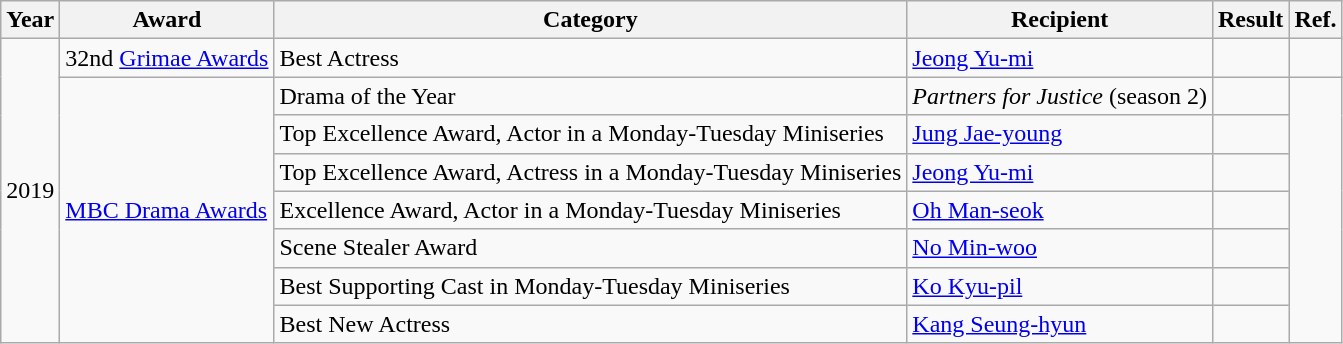<table class="wikitable">
<tr>
<th>Year</th>
<th>Award</th>
<th>Category</th>
<th>Recipient</th>
<th>Result</th>
<th>Ref.</th>
</tr>
<tr>
<td rowspan=8>2019</td>
<td>32nd <a href='#'>Grimae Awards</a></td>
<td>Best Actress</td>
<td><a href='#'>Jeong Yu-mi</a></td>
<td></td>
<td></td>
</tr>
<tr>
<td rowspan=7><a href='#'>MBC Drama Awards</a></td>
<td>Drama of the Year</td>
<td><em>Partners for Justice</em> (season 2)</td>
<td></td>
<td rowspan=7></td>
</tr>
<tr>
<td>Top Excellence Award, Actor in a Monday-Tuesday Miniseries</td>
<td><a href='#'>Jung Jae-young</a></td>
<td></td>
</tr>
<tr>
<td>Top Excellence Award, Actress in a Monday-Tuesday Miniseries</td>
<td><a href='#'>Jeong Yu-mi</a></td>
<td></td>
</tr>
<tr>
<td>Excellence Award, Actor in a Monday-Tuesday Miniseries</td>
<td><a href='#'>Oh Man-seok</a></td>
<td></td>
</tr>
<tr>
<td>Scene Stealer Award</td>
<td><a href='#'>No Min-woo</a></td>
<td></td>
</tr>
<tr>
<td>Best Supporting Cast in Monday-Tuesday Miniseries</td>
<td><a href='#'>Ko Kyu-pil</a></td>
<td></td>
</tr>
<tr>
<td>Best New Actress</td>
<td><a href='#'>Kang Seung-hyun</a></td>
<td></td>
</tr>
</table>
